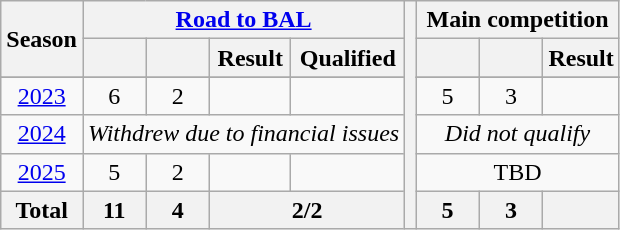<table class="wikitable" style="text-align:center;">
<tr>
<th rowspan=2>Season</th>
<th colspan=4><a href='#'>Road to BAL</a></th>
<th rowspan="102"></th>
<th colspan=3>Main competition</th>
</tr>
<tr>
<th width=35></th>
<th width=35></th>
<th>Result</th>
<th>Qualified</th>
<th width=35></th>
<th width=35></th>
<th>Result</th>
</tr>
<tr>
</tr>
<tr>
<td><a href='#'>2023</a></td>
<td>6</td>
<td>2</td>
<td></td>
<td></td>
<td>5</td>
<td>3</td>
<td></td>
</tr>
<tr>
<td><a href='#'>2024</a></td>
<td colspan="4"><em>Withdrew due to financial issues</em></td>
<td colspan="3"><em>Did not qualify</em></td>
</tr>
<tr>
<td><a href='#'>2025</a></td>
<td>5</td>
<td>2</td>
<td></td>
<td></td>
<td colspan="3">TBD</td>
</tr>
<tr>
<th>Total</th>
<th>11</th>
<th>4</th>
<th colspan="2">2/2</th>
<th>5</th>
<th>3</th>
<th></th>
</tr>
</table>
